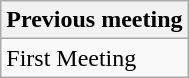<table class="wikitable">
<tr>
<th>Previous meeting</th>
</tr>
<tr>
<td>First Meeting</td>
</tr>
</table>
